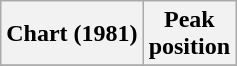<table class="wikitable plainrowheaders" style="text-align:center">
<tr>
<th scope="col">Chart (1981)</th>
<th scope="col">Peak<br>position</th>
</tr>
<tr>
</tr>
</table>
